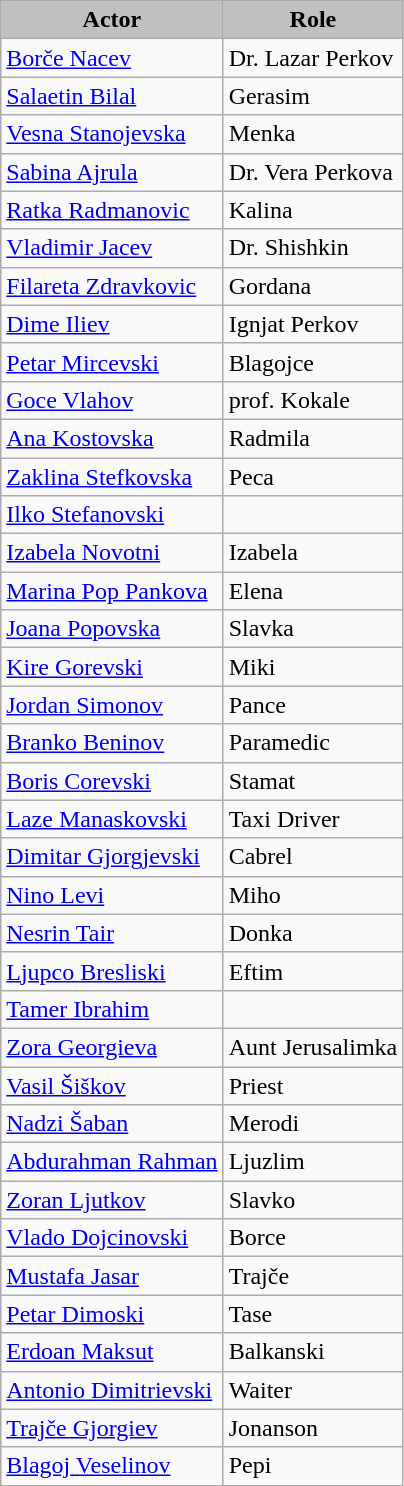<table class="wikitable">
<tr>
<th style="background-color:silver;">Actor</th>
<th style="background-color:silver;">Role</th>
</tr>
<tr>
<td><a href='#'>Borče Nacev</a></td>
<td>Dr. Lazar Perkov</td>
</tr>
<tr>
<td><a href='#'>Salaetin Bilal</a></td>
<td>Gerasim</td>
</tr>
<tr>
<td><a href='#'>Vesna Stanojevska</a></td>
<td>Menka</td>
</tr>
<tr>
<td><a href='#'>Sabina Ajrula</a></td>
<td>Dr. Vera Perkova</td>
</tr>
<tr>
<td><a href='#'>Ratka Radmanovic</a></td>
<td>Kalina</td>
</tr>
<tr>
<td><a href='#'>Vladimir Jacev</a></td>
<td>Dr. Shishkin</td>
</tr>
<tr>
<td><a href='#'>Filareta Zdravkovic</a></td>
<td>Gordana</td>
</tr>
<tr>
<td><a href='#'>Dime Iliev</a></td>
<td>Ignjat Perkov</td>
</tr>
<tr>
<td><a href='#'>Petar Mircevski</a></td>
<td>Blagojce</td>
</tr>
<tr>
<td><a href='#'>Goce Vlahov</a></td>
<td>prof. Kokale</td>
</tr>
<tr>
<td><a href='#'>Ana Kostovska</a></td>
<td>Radmila</td>
</tr>
<tr>
<td><a href='#'>Zaklina Stefkovska</a></td>
<td>Peca</td>
</tr>
<tr>
<td><a href='#'>Ilko Stefanovski</a></td>
<td></td>
</tr>
<tr>
<td><a href='#'>Izabela Novotni</a></td>
<td>Izabela</td>
</tr>
<tr>
<td><a href='#'>Marina Pop Pankova</a></td>
<td>Elena</td>
</tr>
<tr>
<td><a href='#'>Joana Popovska</a></td>
<td>Slavka</td>
</tr>
<tr>
<td><a href='#'>Kire Gorevski</a></td>
<td>Miki</td>
</tr>
<tr>
<td><a href='#'>Jordan Simonov</a></td>
<td>Pance</td>
</tr>
<tr>
<td><a href='#'>Branko Beninov</a></td>
<td>Paramedic</td>
</tr>
<tr>
<td><a href='#'>Boris Corevski</a></td>
<td>Stamat</td>
</tr>
<tr>
<td><a href='#'>Laze Manaskovski</a></td>
<td>Taxi Driver</td>
</tr>
<tr>
<td><a href='#'>Dimitar Gjorgjevski</a></td>
<td>Cabrel</td>
</tr>
<tr>
<td><a href='#'>Nino Levi</a></td>
<td>Miho</td>
</tr>
<tr>
<td><a href='#'>Nesrin Tair</a></td>
<td>Donka</td>
</tr>
<tr>
<td><a href='#'>Ljupco Bresliski</a></td>
<td>Eftim</td>
</tr>
<tr>
<td><a href='#'>Tamer Ibrahim</a></td>
<td></td>
</tr>
<tr>
<td><a href='#'>Zora Georgieva</a></td>
<td>Aunt Jerusalimka</td>
</tr>
<tr>
<td><a href='#'>Vasil Šiškov</a></td>
<td>Priest</td>
</tr>
<tr>
<td><a href='#'>Nadzi Šaban</a></td>
<td>Merodi</td>
</tr>
<tr>
<td><a href='#'>Abdurahman Rahman</a></td>
<td>Ljuzlim</td>
</tr>
<tr>
<td><a href='#'>Zoran Ljutkov</a></td>
<td>Slavko</td>
</tr>
<tr>
<td><a href='#'>Vlado Dojcinovski</a></td>
<td>Borce</td>
</tr>
<tr>
<td><a href='#'>Mustafa Jasar</a></td>
<td>Trajče</td>
</tr>
<tr>
<td><a href='#'>Petar Dimoski</a></td>
<td>Tase</td>
</tr>
<tr>
<td><a href='#'>Erdoan Maksut</a></td>
<td>Balkanski</td>
</tr>
<tr>
<td><a href='#'>Antonio Dimitrievski</a></td>
<td>Waiter</td>
</tr>
<tr>
<td><a href='#'>Trajče Gjorgiev</a></td>
<td>Jonanson</td>
</tr>
<tr>
<td><a href='#'>Blagoj Veselinov</a></td>
<td>Pepi</td>
</tr>
</table>
